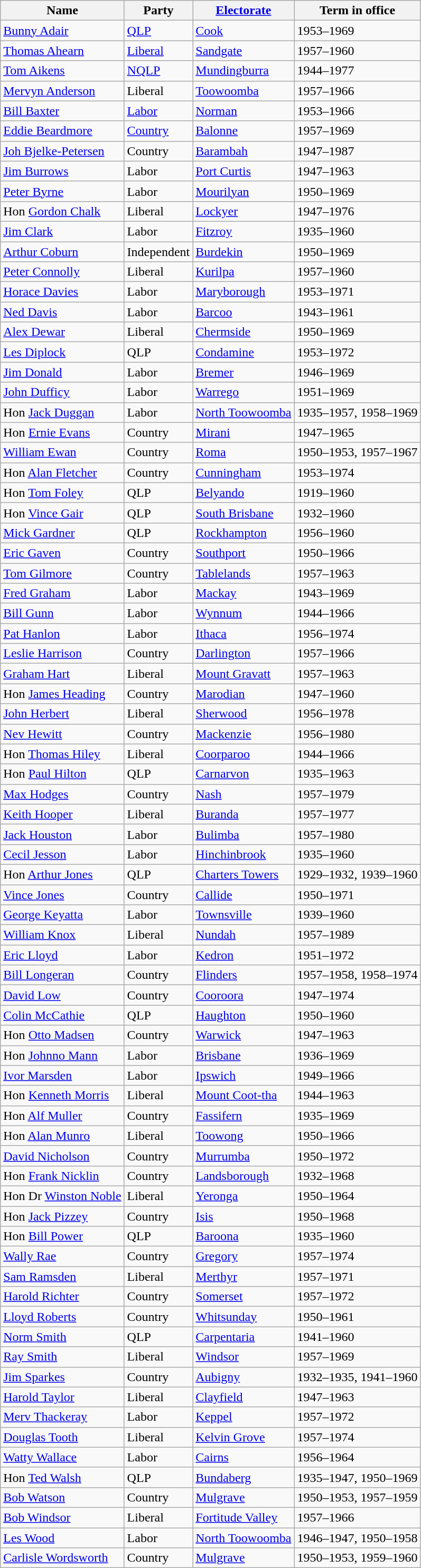<table class="wikitable sortable">
<tr>
<th>Name</th>
<th>Party</th>
<th><a href='#'>Electorate</a></th>
<th>Term in office</th>
</tr>
<tr>
<td><a href='#'>Bunny Adair</a></td>
<td><a href='#'>QLP</a></td>
<td><a href='#'>Cook</a></td>
<td>1953–1969</td>
</tr>
<tr>
<td><a href='#'>Thomas Ahearn</a></td>
<td><a href='#'>Liberal</a></td>
<td><a href='#'>Sandgate</a></td>
<td>1957–1960</td>
</tr>
<tr>
<td><a href='#'>Tom Aikens</a></td>
<td><a href='#'>NQLP</a></td>
<td><a href='#'>Mundingburra</a></td>
<td>1944–1977</td>
</tr>
<tr>
<td><a href='#'>Mervyn Anderson</a></td>
<td>Liberal</td>
<td><a href='#'>Toowoomba</a></td>
<td>1957–1966</td>
</tr>
<tr>
<td><a href='#'>Bill Baxter</a></td>
<td><a href='#'>Labor</a></td>
<td><a href='#'>Norman</a></td>
<td>1953–1966</td>
</tr>
<tr>
<td><a href='#'>Eddie Beardmore</a></td>
<td><a href='#'>Country</a></td>
<td><a href='#'>Balonne</a></td>
<td>1957–1969</td>
</tr>
<tr>
<td><a href='#'>Joh Bjelke-Petersen</a></td>
<td>Country</td>
<td><a href='#'>Barambah</a></td>
<td>1947–1987</td>
</tr>
<tr>
<td><a href='#'>Jim Burrows</a></td>
<td>Labor</td>
<td><a href='#'>Port Curtis</a></td>
<td>1947–1963</td>
</tr>
<tr>
<td><a href='#'>Peter Byrne</a></td>
<td>Labor</td>
<td><a href='#'>Mourilyan</a></td>
<td>1950–1969</td>
</tr>
<tr>
<td>Hon <a href='#'>Gordon Chalk</a></td>
<td>Liberal</td>
<td><a href='#'>Lockyer</a></td>
<td>1947–1976</td>
</tr>
<tr>
<td><a href='#'>Jim Clark</a></td>
<td>Labor</td>
<td><a href='#'>Fitzroy</a></td>
<td>1935–1960</td>
</tr>
<tr>
<td><a href='#'>Arthur Coburn</a></td>
<td>Independent</td>
<td><a href='#'>Burdekin</a></td>
<td>1950–1969</td>
</tr>
<tr>
<td><a href='#'>Peter Connolly</a></td>
<td>Liberal</td>
<td><a href='#'>Kurilpa</a></td>
<td>1957–1960</td>
</tr>
<tr>
<td><a href='#'>Horace Davies</a></td>
<td>Labor</td>
<td><a href='#'>Maryborough</a></td>
<td>1953–1971</td>
</tr>
<tr>
<td><a href='#'>Ned Davis</a></td>
<td>Labor</td>
<td><a href='#'>Barcoo</a></td>
<td>1943–1961</td>
</tr>
<tr>
<td><a href='#'>Alex Dewar</a></td>
<td>Liberal</td>
<td><a href='#'>Chermside</a></td>
<td>1950–1969</td>
</tr>
<tr>
<td><a href='#'>Les Diplock</a></td>
<td>QLP</td>
<td><a href='#'>Condamine</a></td>
<td>1953–1972</td>
</tr>
<tr>
<td><a href='#'>Jim Donald</a></td>
<td>Labor</td>
<td><a href='#'>Bremer</a></td>
<td>1946–1969</td>
</tr>
<tr>
<td><a href='#'>John Dufficy</a></td>
<td>Labor</td>
<td><a href='#'>Warrego</a></td>
<td>1951–1969</td>
</tr>
<tr>
<td>Hon <a href='#'>Jack Duggan</a> </td>
<td>Labor</td>
<td><a href='#'>North Toowoomba</a></td>
<td>1935–1957, 1958–1969</td>
</tr>
<tr>
<td>Hon <a href='#'>Ernie Evans</a></td>
<td>Country</td>
<td><a href='#'>Mirani</a></td>
<td>1947–1965</td>
</tr>
<tr>
<td><a href='#'>William Ewan</a></td>
<td>Country</td>
<td><a href='#'>Roma</a></td>
<td>1950–1953, 1957–1967</td>
</tr>
<tr>
<td>Hon <a href='#'>Alan Fletcher</a></td>
<td>Country</td>
<td><a href='#'>Cunningham</a></td>
<td>1953–1974</td>
</tr>
<tr>
<td>Hon <a href='#'>Tom Foley</a></td>
<td>QLP</td>
<td><a href='#'>Belyando</a></td>
<td>1919–1960</td>
</tr>
<tr>
<td>Hon <a href='#'>Vince Gair</a></td>
<td>QLP</td>
<td><a href='#'>South Brisbane</a></td>
<td>1932–1960</td>
</tr>
<tr>
<td><a href='#'>Mick Gardner</a></td>
<td>QLP</td>
<td><a href='#'>Rockhampton</a></td>
<td>1956–1960</td>
</tr>
<tr>
<td><a href='#'>Eric Gaven</a></td>
<td>Country</td>
<td><a href='#'>Southport</a></td>
<td>1950–1966</td>
</tr>
<tr>
<td><a href='#'>Tom Gilmore</a></td>
<td>Country</td>
<td><a href='#'>Tablelands</a></td>
<td>1957–1963</td>
</tr>
<tr>
<td><a href='#'>Fred Graham</a></td>
<td>Labor</td>
<td><a href='#'>Mackay</a></td>
<td>1943–1969</td>
</tr>
<tr>
<td><a href='#'>Bill Gunn</a></td>
<td>Labor</td>
<td><a href='#'>Wynnum</a></td>
<td>1944–1966</td>
</tr>
<tr>
<td><a href='#'>Pat Hanlon</a></td>
<td>Labor</td>
<td><a href='#'>Ithaca</a></td>
<td>1956–1974</td>
</tr>
<tr>
<td><a href='#'>Leslie Harrison</a></td>
<td>Country</td>
<td><a href='#'>Darlington</a></td>
<td>1957–1966</td>
</tr>
<tr>
<td><a href='#'>Graham Hart</a></td>
<td>Liberal</td>
<td><a href='#'>Mount Gravatt</a></td>
<td>1957–1963</td>
</tr>
<tr>
<td>Hon <a href='#'>James Heading</a></td>
<td>Country</td>
<td><a href='#'>Marodian</a></td>
<td>1947–1960</td>
</tr>
<tr>
<td><a href='#'>John Herbert</a></td>
<td>Liberal</td>
<td><a href='#'>Sherwood</a></td>
<td>1956–1978</td>
</tr>
<tr>
<td><a href='#'>Nev Hewitt</a></td>
<td>Country</td>
<td><a href='#'>Mackenzie</a></td>
<td>1956–1980</td>
</tr>
<tr>
<td>Hon <a href='#'>Thomas Hiley</a></td>
<td>Liberal</td>
<td><a href='#'>Coorparoo</a></td>
<td>1944–1966</td>
</tr>
<tr>
<td>Hon <a href='#'>Paul Hilton</a></td>
<td>QLP</td>
<td><a href='#'>Carnarvon</a></td>
<td>1935–1963</td>
</tr>
<tr>
<td><a href='#'>Max Hodges</a></td>
<td>Country</td>
<td><a href='#'>Nash</a></td>
<td>1957–1979</td>
</tr>
<tr>
<td><a href='#'>Keith Hooper</a></td>
<td>Liberal</td>
<td><a href='#'>Buranda</a></td>
<td>1957–1977</td>
</tr>
<tr>
<td><a href='#'>Jack Houston</a></td>
<td>Labor</td>
<td><a href='#'>Bulimba</a></td>
<td>1957–1980</td>
</tr>
<tr>
<td><a href='#'>Cecil Jesson</a></td>
<td>Labor</td>
<td><a href='#'>Hinchinbrook</a></td>
<td>1935–1960</td>
</tr>
<tr>
<td>Hon <a href='#'>Arthur Jones</a></td>
<td>QLP</td>
<td><a href='#'>Charters Towers</a></td>
<td>1929–1932, 1939–1960</td>
</tr>
<tr>
<td><a href='#'>Vince Jones</a></td>
<td>Country</td>
<td><a href='#'>Callide</a></td>
<td>1950–1971</td>
</tr>
<tr>
<td><a href='#'>George Keyatta</a></td>
<td>Labor</td>
<td><a href='#'>Townsville</a></td>
<td>1939–1960</td>
</tr>
<tr>
<td><a href='#'>William Knox</a></td>
<td>Liberal</td>
<td><a href='#'>Nundah</a></td>
<td>1957–1989</td>
</tr>
<tr>
<td><a href='#'>Eric Lloyd</a></td>
<td>Labor</td>
<td><a href='#'>Kedron</a></td>
<td>1951–1972</td>
</tr>
<tr>
<td><a href='#'>Bill Longeran</a> </td>
<td>Country</td>
<td><a href='#'>Flinders</a></td>
<td>1957–1958, 1958–1974</td>
</tr>
<tr>
<td><a href='#'>David Low</a></td>
<td>Country</td>
<td><a href='#'>Cooroora</a></td>
<td>1947–1974</td>
</tr>
<tr>
<td><a href='#'>Colin McCathie</a></td>
<td>QLP</td>
<td><a href='#'>Haughton</a></td>
<td>1950–1960</td>
</tr>
<tr>
<td>Hon <a href='#'>Otto Madsen</a></td>
<td>Country</td>
<td><a href='#'>Warwick</a></td>
<td>1947–1963</td>
</tr>
<tr>
<td>Hon <a href='#'>Johnno Mann</a></td>
<td>Labor</td>
<td><a href='#'>Brisbane</a></td>
<td>1936–1969</td>
</tr>
<tr>
<td><a href='#'>Ivor Marsden</a></td>
<td>Labor</td>
<td><a href='#'>Ipswich</a></td>
<td>1949–1966</td>
</tr>
<tr>
<td>Hon <a href='#'>Kenneth Morris</a></td>
<td>Liberal</td>
<td><a href='#'>Mount Coot-tha</a></td>
<td>1944–1963</td>
</tr>
<tr>
<td>Hon <a href='#'>Alf Muller</a></td>
<td>Country</td>
<td><a href='#'>Fassifern</a></td>
<td>1935–1969</td>
</tr>
<tr>
<td>Hon <a href='#'>Alan Munro</a></td>
<td>Liberal</td>
<td><a href='#'>Toowong</a></td>
<td>1950–1966</td>
</tr>
<tr>
<td><a href='#'>David Nicholson</a></td>
<td>Country</td>
<td><a href='#'>Murrumba</a></td>
<td>1950–1972</td>
</tr>
<tr>
<td>Hon <a href='#'>Frank Nicklin</a></td>
<td>Country</td>
<td><a href='#'>Landsborough</a></td>
<td>1932–1968</td>
</tr>
<tr>
<td>Hon Dr <a href='#'>Winston Noble</a></td>
<td>Liberal</td>
<td><a href='#'>Yeronga</a></td>
<td>1950–1964</td>
</tr>
<tr>
<td>Hon <a href='#'>Jack Pizzey</a></td>
<td>Country</td>
<td><a href='#'>Isis</a></td>
<td>1950–1968</td>
</tr>
<tr>
<td>Hon <a href='#'>Bill Power</a></td>
<td>QLP</td>
<td><a href='#'>Baroona</a></td>
<td>1935–1960</td>
</tr>
<tr>
<td><a href='#'>Wally Rae</a></td>
<td>Country</td>
<td><a href='#'>Gregory</a></td>
<td>1957–1974</td>
</tr>
<tr>
<td><a href='#'>Sam Ramsden</a></td>
<td>Liberal</td>
<td><a href='#'>Merthyr</a></td>
<td>1957–1971</td>
</tr>
<tr>
<td><a href='#'>Harold Richter</a></td>
<td>Country</td>
<td><a href='#'>Somerset</a></td>
<td>1957–1972</td>
</tr>
<tr>
<td><a href='#'>Lloyd Roberts</a></td>
<td>Country</td>
<td><a href='#'>Whitsunday</a></td>
<td>1950–1961</td>
</tr>
<tr>
<td><a href='#'>Norm Smith</a></td>
<td>QLP</td>
<td><a href='#'>Carpentaria</a></td>
<td>1941–1960</td>
</tr>
<tr>
<td><a href='#'>Ray Smith</a></td>
<td>Liberal</td>
<td><a href='#'>Windsor</a></td>
<td>1957–1969</td>
</tr>
<tr>
<td><a href='#'>Jim Sparkes</a></td>
<td>Country</td>
<td><a href='#'>Aubigny</a></td>
<td>1932–1935, 1941–1960</td>
</tr>
<tr>
<td><a href='#'>Harold Taylor</a></td>
<td>Liberal</td>
<td><a href='#'>Clayfield</a></td>
<td>1947–1963</td>
</tr>
<tr>
<td><a href='#'>Merv Thackeray</a></td>
<td>Labor</td>
<td><a href='#'>Keppel</a></td>
<td>1957–1972</td>
</tr>
<tr>
<td><a href='#'>Douglas Tooth</a></td>
<td>Liberal</td>
<td><a href='#'>Kelvin Grove</a></td>
<td>1957–1974</td>
</tr>
<tr>
<td><a href='#'>Watty Wallace</a></td>
<td>Labor</td>
<td><a href='#'>Cairns</a></td>
<td>1956–1964</td>
</tr>
<tr>
<td>Hon <a href='#'>Ted Walsh</a></td>
<td>QLP</td>
<td><a href='#'>Bundaberg</a></td>
<td>1935–1947, 1950–1969</td>
</tr>
<tr>
<td><a href='#'>Bob Watson</a></td>
<td>Country</td>
<td><a href='#'>Mulgrave</a></td>
<td>1950–1953, 1957–1959</td>
</tr>
<tr>
<td><a href='#'>Bob Windsor</a></td>
<td>Liberal</td>
<td><a href='#'>Fortitude Valley</a></td>
<td>1957–1966</td>
</tr>
<tr>
<td><a href='#'>Les Wood</a> </td>
<td>Labor</td>
<td><a href='#'>North Toowoomba</a></td>
<td>1946–1947, 1950–1958</td>
</tr>
<tr>
<td><a href='#'>Carlisle Wordsworth</a></td>
<td>Country</td>
<td><a href='#'>Mulgrave</a></td>
<td>1950–1953, 1959–1960</td>
</tr>
</table>
